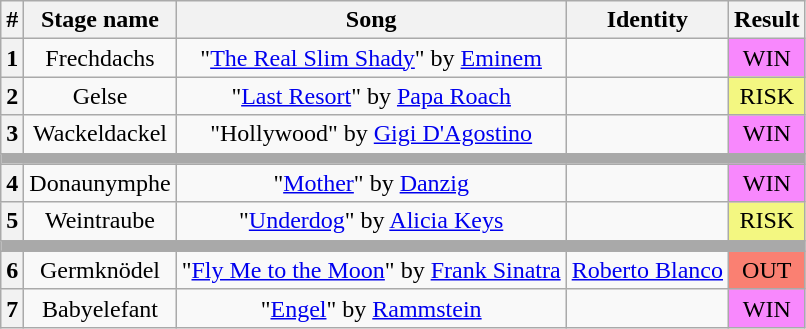<table class="wikitable plainrowheaders" style="text-align: center;">
<tr>
<th>#</th>
<th>Stage name</th>
<th>Song</th>
<th>Identity</th>
<th>Result</th>
</tr>
<tr>
<th>1</th>
<td>Frechdachs</td>
<td>"<a href='#'>The Real Slim Shady</a>" by <a href='#'>Eminem</a></td>
<td></td>
<td bgcolor=#F888FD>WIN</td>
</tr>
<tr>
<th>2</th>
<td>Gelse</td>
<td>"<a href='#'>Last Resort</a>" by <a href='#'>Papa Roach</a></td>
<td></td>
<td bgcolor="#F3F781">RISK</td>
</tr>
<tr>
<th>3</th>
<td>Wackeldackel</td>
<td>"Hollywood" by <a href='#'>Gigi D'Agostino</a></td>
<td></td>
<td bgcolor=#F888FD>WIN</td>
</tr>
<tr>
<td colspan="5" style="background:darkgray"></td>
</tr>
<tr>
<th>4</th>
<td>Donaunymphe</td>
<td>"<a href='#'>Mother</a>" by <a href='#'>Danzig</a></td>
<td></td>
<td bgcolor=#F888FD>WIN</td>
</tr>
<tr>
<th>5</th>
<td>Weintraube</td>
<td>"<a href='#'>Underdog</a>" by <a href='#'>Alicia Keys</a></td>
<td></td>
<td bgcolor="#F3F781">RISK</td>
</tr>
<tr>
<td colspan="5" style="background:darkgray"></td>
</tr>
<tr>
<th>6</th>
<td>Germknödel</td>
<td>"<a href='#'>Fly Me to the Moon</a>" by <a href='#'>Frank Sinatra</a></td>
<td><a href='#'>Roberto Blanco</a></td>
<td bgcolor="salmon">OUT</td>
</tr>
<tr>
<th>7</th>
<td>Babyelefant</td>
<td>"<a href='#'>Engel</a>" by <a href='#'>Rammstein</a></td>
<td></td>
<td bgcolor=#F888FD>WIN</td>
</tr>
</table>
